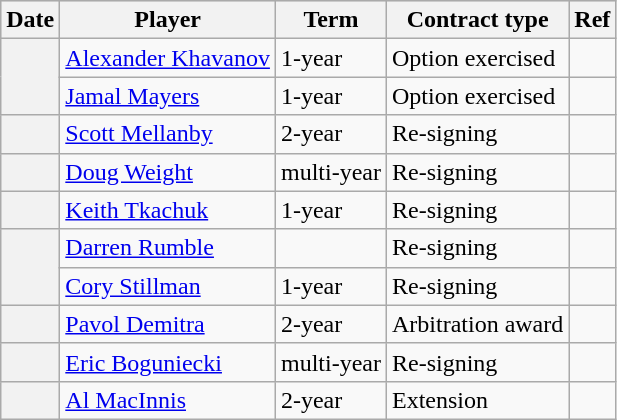<table class="wikitable plainrowheaders">
<tr style="background:#ddd; text-align:center;">
<th>Date</th>
<th>Player</th>
<th>Term</th>
<th>Contract type</th>
<th>Ref</th>
</tr>
<tr>
<th scope="row" rowspan=2></th>
<td><a href='#'>Alexander Khavanov</a></td>
<td>1-year</td>
<td>Option exercised</td>
<td></td>
</tr>
<tr>
<td><a href='#'>Jamal Mayers</a></td>
<td>1-year</td>
<td>Option exercised</td>
<td></td>
</tr>
<tr>
<th scope="row"></th>
<td><a href='#'>Scott Mellanby</a></td>
<td>2-year</td>
<td>Re-signing</td>
<td></td>
</tr>
<tr>
<th scope="row"></th>
<td><a href='#'>Doug Weight</a></td>
<td>multi-year</td>
<td>Re-signing</td>
<td></td>
</tr>
<tr>
<th scope="row"></th>
<td><a href='#'>Keith Tkachuk</a></td>
<td>1-year</td>
<td>Re-signing</td>
<td></td>
</tr>
<tr>
<th scope="row" rowspan=2></th>
<td><a href='#'>Darren Rumble</a></td>
<td></td>
<td>Re-signing</td>
<td></td>
</tr>
<tr>
<td><a href='#'>Cory Stillman</a></td>
<td>1-year</td>
<td>Re-signing</td>
<td></td>
</tr>
<tr>
<th scope="row"></th>
<td><a href='#'>Pavol Demitra</a></td>
<td>2-year</td>
<td>Arbitration award</td>
<td></td>
</tr>
<tr>
<th scope="row"></th>
<td><a href='#'>Eric Boguniecki</a></td>
<td>multi-year</td>
<td>Re-signing</td>
<td></td>
</tr>
<tr>
<th scope="row"></th>
<td><a href='#'>Al MacInnis</a></td>
<td>2-year</td>
<td>Extension</td>
<td></td>
</tr>
</table>
